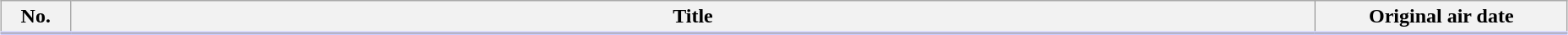<table class="wikitable" style="width:98%; margin:auto; background:#FFF;">
<tr style="border-bottom: 3px solid #CCF;">
<th style="width:3em;">No.</th>
<th>Title</th>
<th style="width:12em;">Original air date</th>
</tr>
<tr>
</tr>
</table>
